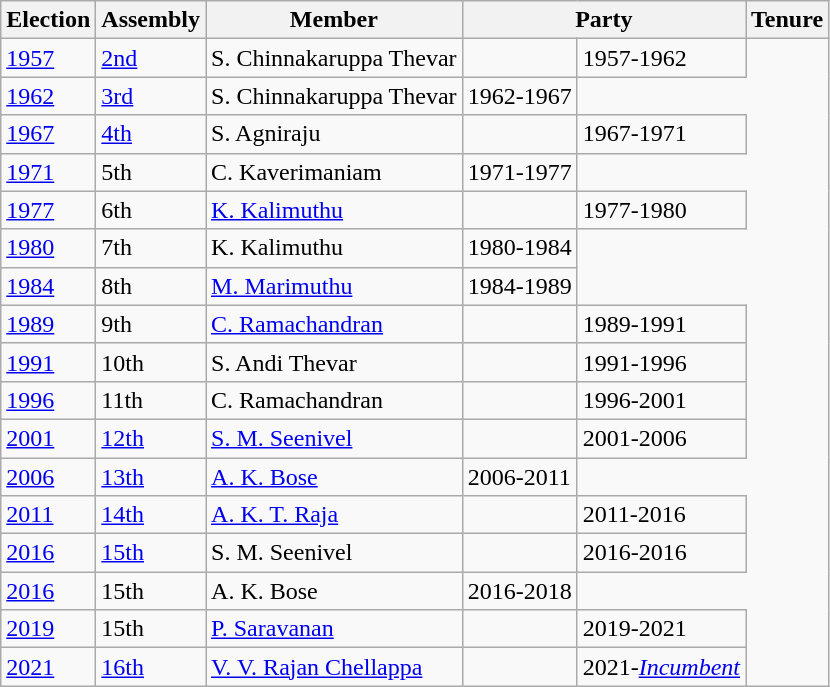<table class="wikitable sortable">
<tr>
<th>Election</th>
<th>Assembly</th>
<th>Member</th>
<th colspan="2">Party</th>
<th>Tenure</th>
</tr>
<tr>
<td><a href='#'>1957</a></td>
<td><a href='#'>2nd</a></td>
<td>S. Chinnakaruppa Thevar</td>
<td></td>
<td>1957-1962</td>
</tr>
<tr>
<td><a href='#'>1962</a></td>
<td><a href='#'>3rd</a></td>
<td>S. Chinnakaruppa Thevar</td>
<td>1962-1967</td>
</tr>
<tr>
<td><a href='#'>1967</a></td>
<td><a href='#'>4th</a></td>
<td>S. Agniraju</td>
<td></td>
<td>1967-1971</td>
</tr>
<tr>
<td><a href='#'>1971</a></td>
<td>5th</td>
<td>C. Kaverimaniam</td>
<td>1971-1977</td>
</tr>
<tr>
<td><a href='#'>1977</a></td>
<td>6th</td>
<td><a href='#'>K. Kalimuthu</a></td>
<td></td>
<td>1977-1980</td>
</tr>
<tr>
<td><a href='#'>1980</a></td>
<td>7th</td>
<td>K. Kalimuthu</td>
<td>1980-1984</td>
</tr>
<tr>
<td><a href='#'>1984</a></td>
<td>8th</td>
<td><a href='#'>M. Marimuthu</a></td>
<td>1984-1989</td>
</tr>
<tr>
<td><a href='#'>1989</a></td>
<td>9th</td>
<td><a href='#'>C. Ramachandran</a></td>
<td></td>
<td>1989-1991</td>
</tr>
<tr>
<td><a href='#'>1991</a></td>
<td>10th</td>
<td>S. Andi Thevar</td>
<td></td>
<td>1991-1996</td>
</tr>
<tr>
<td><a href='#'>1996</a></td>
<td>11th</td>
<td>C. Ramachandran</td>
<td></td>
<td>1996-2001</td>
</tr>
<tr>
<td><a href='#'>2001</a></td>
<td><a href='#'>12th</a></td>
<td><a href='#'>S. M. Seenivel</a></td>
<td></td>
<td>2001-2006</td>
</tr>
<tr>
<td><a href='#'>2006</a></td>
<td><a href='#'>13th</a></td>
<td><a href='#'>A. K. Bose</a></td>
<td>2006-2011</td>
</tr>
<tr>
<td><a href='#'>2011</a></td>
<td><a href='#'>14th</a></td>
<td><a href='#'>A. K. T. Raja</a></td>
<td></td>
<td>2011-2016</td>
</tr>
<tr>
<td><a href='#'>2016</a></td>
<td><a href='#'>15th</a></td>
<td>S. M. Seenivel</td>
<td></td>
<td>2016-2016</td>
</tr>
<tr>
<td><a href='#'>2016</a></td>
<td>15th</td>
<td>A. K. Bose</td>
<td>2016-2018</td>
</tr>
<tr>
<td><a href='#'>2019</a></td>
<td>15th</td>
<td><a href='#'>P. Saravanan</a></td>
<td></td>
<td>2019-2021</td>
</tr>
<tr>
<td><a href='#'>2021</a></td>
<td><a href='#'>16th</a></td>
<td><a href='#'>V. V. Rajan Chellappa</a></td>
<td></td>
<td>2021-<em><a href='#'>Incumbent</a></em></td>
</tr>
</table>
